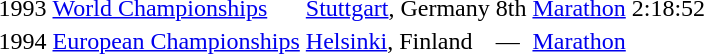<table>
<tr>
<td>1993</td>
<td><a href='#'>World Championships</a></td>
<td><a href='#'>Stuttgart</a>, Germany</td>
<td>8th</td>
<td><a href='#'>Marathon</a></td>
<td>2:18:52</td>
</tr>
<tr>
<td>1994</td>
<td><a href='#'>European Championships</a></td>
<td><a href='#'>Helsinki</a>, Finland</td>
<td>—</td>
<td><a href='#'>Marathon</a></td>
<td></td>
</tr>
</table>
